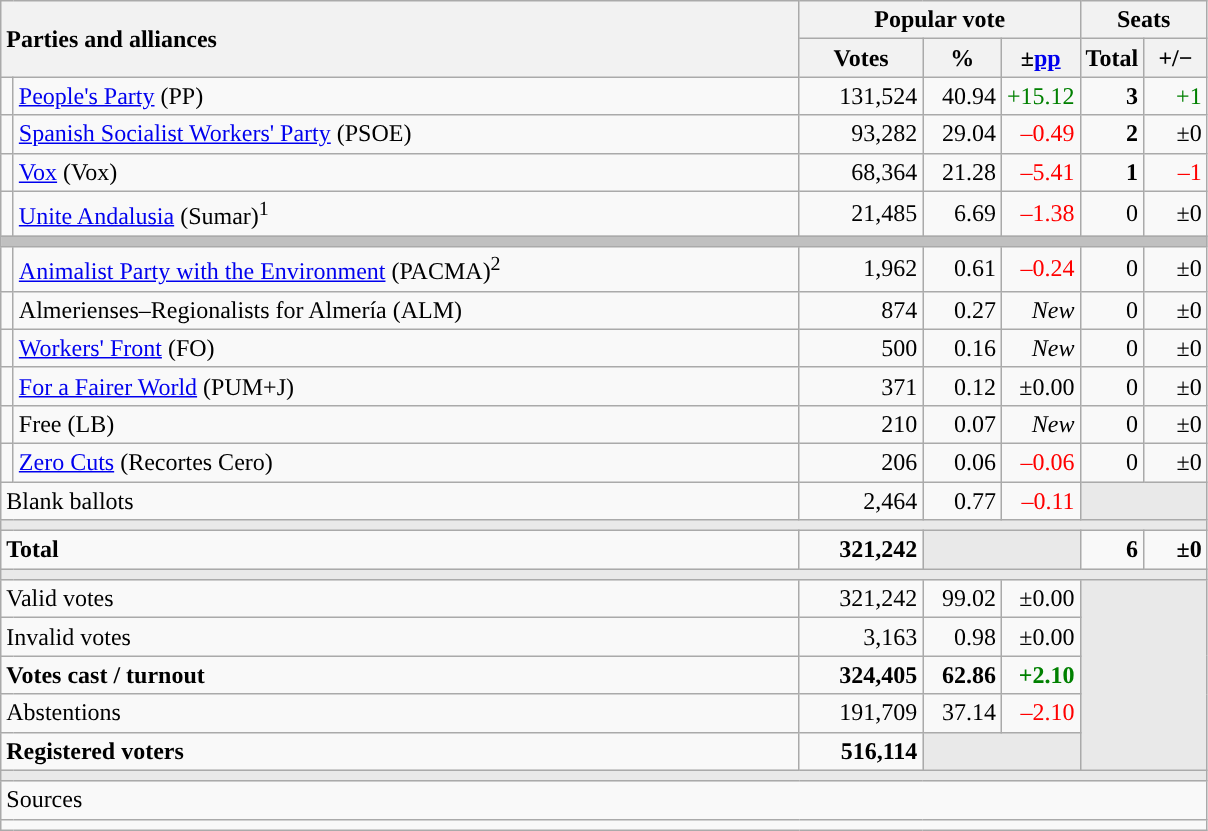<table class="wikitable" style="text-align:right;">
<tr>
<th style="text-align:left;" rowspan="2" colspan="2" width="525">Parties and alliances</th>
<th colspan="3">Popular vote</th>
<th colspan="2">Seats</th>
</tr>
<tr>
<th width="75">Votes</th>
<th width="45">%</th>
<th width="45">±<a href='#'>pp</a></th>
<th width="35">Total</th>
<th width="35">+/−</th>
</tr>
<tr>
<td width="1" style="color:inherit;background:"></td>
<td align="left"><a href='#'>People's Party</a> (PP)</td>
<td>131,524</td>
<td>40.94</td>
<td style="color:green;">+15.12</td>
<td><strong>3</strong></td>
<td style="color:green;">+1</td>
</tr>
<tr>
<td style="color:inherit;background:"></td>
<td align="left"><a href='#'>Spanish Socialist Workers' Party</a> (PSOE)</td>
<td>93,282</td>
<td>29.04</td>
<td style="color:red;">–0.49</td>
<td><strong>2</strong></td>
<td>±0</td>
</tr>
<tr>
<td style="color:inherit;background:"></td>
<td align="left"><a href='#'>Vox</a> (Vox)</td>
<td>68,364</td>
<td>21.28</td>
<td style="color:red;">–5.41</td>
<td><strong>1</strong></td>
<td style="color:red;">–1</td>
</tr>
<tr>
<td style="color:inherit;background:"></td>
<td align="left"><a href='#'>Unite Andalusia</a> (Sumar)<sup>1</sup></td>
<td>21,485</td>
<td>6.69</td>
<td style="color:red;">–1.38</td>
<td>0</td>
<td>±0</td>
</tr>
<tr>
<td colspan="7" bgcolor="#C0C0C0"></td>
</tr>
<tr>
<td style="color:inherit;background:"></td>
<td align="left"><a href='#'>Animalist Party with the Environment</a> (PACMA)<sup>2</sup></td>
<td>1,962</td>
<td>0.61</td>
<td style="color:red;">–0.24</td>
<td>0</td>
<td>±0</td>
</tr>
<tr>
<td style="color:inherit;background:"></td>
<td align="left">Almerienses–Regionalists for Almería (ALM)</td>
<td>874</td>
<td>0.27</td>
<td><em>New</em></td>
<td>0</td>
<td>±0</td>
</tr>
<tr>
<td style="color:inherit;background:"></td>
<td align="left"><a href='#'>Workers' Front</a> (FO)</td>
<td>500</td>
<td>0.16</td>
<td><em>New</em></td>
<td>0</td>
<td>±0</td>
</tr>
<tr>
<td style="color:inherit;background:"></td>
<td align="left"><a href='#'>For a Fairer World</a> (PUM+J)</td>
<td>371</td>
<td>0.12</td>
<td>±0.00</td>
<td>0</td>
<td>±0</td>
</tr>
<tr>
<td style="color:inherit;background:"></td>
<td align="left">Free (LB)</td>
<td>210</td>
<td>0.07</td>
<td><em>New</em></td>
<td>0</td>
<td>±0</td>
</tr>
<tr>
<td style="color:inherit;background:"></td>
<td align="left"><a href='#'>Zero Cuts</a> (Recortes Cero)</td>
<td>206</td>
<td>0.06</td>
<td style="color:red;">–0.06</td>
<td>0</td>
<td>±0</td>
</tr>
<tr>
<td align="left" colspan="2">Blank ballots</td>
<td>2,464</td>
<td>0.77</td>
<td style="color:red;">–0.11</td>
<td bgcolor="#E9E9E9" colspan="2"></td>
</tr>
<tr>
<td colspan="7" bgcolor="#E9E9E9"></td>
</tr>
<tr style="font-weight:bold;">
<td align="left" colspan="2">Total</td>
<td>321,242</td>
<td bgcolor="#E9E9E9" colspan="2"></td>
<td>6</td>
<td>±0</td>
</tr>
<tr>
<td colspan="7" bgcolor="#E9E9E9"></td>
</tr>
<tr>
<td align="left" colspan="2">Valid votes</td>
<td>321,242</td>
<td>99.02</td>
<td>±0.00</td>
<td bgcolor="#E9E9E9" colspan="2" rowspan="5"></td>
</tr>
<tr>
<td align="left" colspan="2">Invalid votes</td>
<td>3,163</td>
<td>0.98</td>
<td>±0.00</td>
</tr>
<tr style="font-weight:bold;">
<td align="left" colspan="2">Votes cast / turnout</td>
<td>324,405</td>
<td>62.86</td>
<td style="color:green;">+2.10</td>
</tr>
<tr>
<td align="left" colspan="2">Abstentions</td>
<td>191,709</td>
<td>37.14</td>
<td style="color:red;">–2.10</td>
</tr>
<tr style="font-weight:bold;">
<td align="left" colspan="2">Registered voters</td>
<td>516,114</td>
<td bgcolor="#E9E9E9" colspan="2"></td>
</tr>
<tr>
<td colspan="7" bgcolor="#E9E9E9"></td>
</tr>
<tr>
<td align="left" colspan="7">Sources</td>
</tr>
<tr>
<td colspan="7" style="text-align:left; max-width:790px;"></td>
</tr>
</table>
